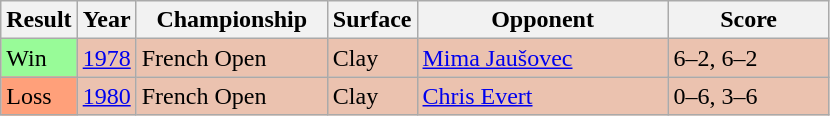<table class='sortable wikitable'>
<tr>
<th>Result</th>
<th>Year</th>
<th style="width:120px">Championship</th>
<th style="width:50px">Surface</th>
<th style="width:160px">Opponent</th>
<th style="width:100px" class="unsortable">Score</th>
</tr>
<tr style="background:#ebc2af;">
<td style="background:#98fb98;">Win</td>
<td><a href='#'>1978</a></td>
<td>French Open</td>
<td>Clay</td>
<td> <a href='#'>Mima Jaušovec</a></td>
<td>6–2, 6–2</td>
</tr>
<tr style="background:#ebc2af;">
<td style="background:#ffa07a;">Loss</td>
<td><a href='#'>1980</a></td>
<td>French Open</td>
<td>Clay</td>
<td> <a href='#'>Chris Evert</a></td>
<td>0–6, 3–6</td>
</tr>
</table>
